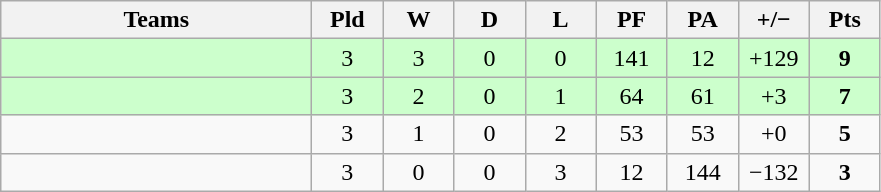<table class="wikitable" style="text-align: center;">
<tr>
<th width="200">Teams</th>
<th width="40">Pld</th>
<th width="40">W</th>
<th width="40">D</th>
<th width="40">L</th>
<th width="40">PF</th>
<th width="40">PA</th>
<th width="40">+/−</th>
<th width="40">Pts</th>
</tr>
<tr bgcolor=ccffcc>
<td align=left></td>
<td>3</td>
<td>3</td>
<td>0</td>
<td>0</td>
<td>141</td>
<td>12</td>
<td>+129</td>
<td><strong>9</strong></td>
</tr>
<tr bgcolor=ccffcc>
<td align=left></td>
<td>3</td>
<td>2</td>
<td>0</td>
<td>1</td>
<td>64</td>
<td>61</td>
<td>+3</td>
<td><strong>7</strong></td>
</tr>
<tr>
<td align=left></td>
<td>3</td>
<td>1</td>
<td>0</td>
<td>2</td>
<td>53</td>
<td>53</td>
<td>+0</td>
<td><strong>5</strong></td>
</tr>
<tr>
<td align=left></td>
<td>3</td>
<td>0</td>
<td>0</td>
<td>3</td>
<td>12</td>
<td>144</td>
<td>−132</td>
<td><strong>3</strong></td>
</tr>
</table>
